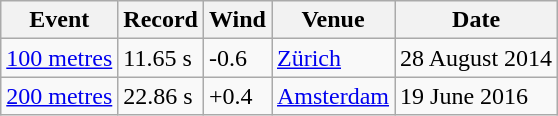<table class="wikitable">
<tr>
<th>Event</th>
<th>Record</th>
<th>Wind</th>
<th>Venue</th>
<th>Date</th>
</tr>
<tr>
<td><a href='#'>100 metres</a></td>
<td>11.65 s</td>
<td>-0.6</td>
<td><a href='#'>Zürich</a></td>
<td>28 August 2014</td>
</tr>
<tr>
<td><a href='#'>200 metres</a></td>
<td>22.86 s</td>
<td>+0.4</td>
<td><a href='#'>Amsterdam</a></td>
<td>19 June 2016</td>
</tr>
</table>
